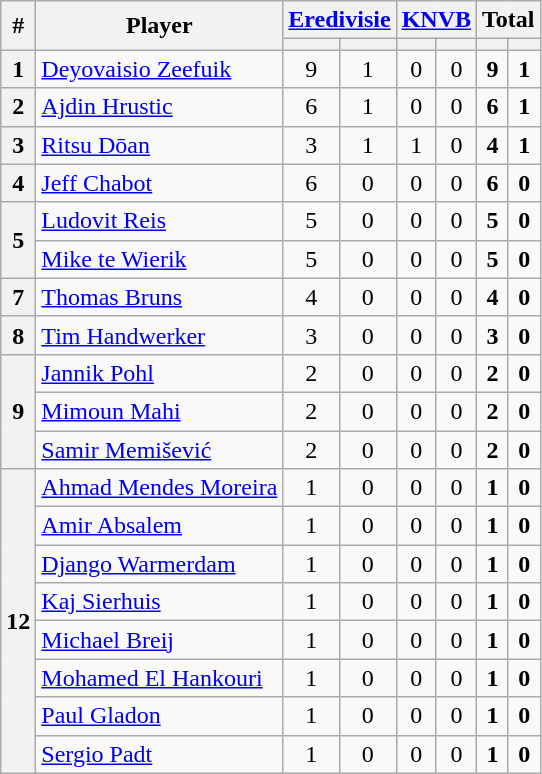<table class="wikitable sortable" style="text-align:center">
<tr>
<th rowspan="2">#</th>
<th rowspan="2">Player</th>
<th colspan="2"><a href='#'>Eredivisie</a></th>
<th colspan="2"><a href='#'>KNVB</a></th>
<th colspan="2"><strong>Total</strong></th>
</tr>
<tr>
<th></th>
<th></th>
<th></th>
<th></th>
<th></th>
<th></th>
</tr>
<tr>
<th>1</th>
<td align="left"> <a href='#'>Deyovaisio Zeefuik</a></td>
<td>9</td>
<td>1</td>
<td>0</td>
<td>0</td>
<td><strong>9</strong></td>
<td><strong>1</strong></td>
</tr>
<tr>
<th>2</th>
<td align="left"> <a href='#'>Ajdin Hrustic</a></td>
<td>6</td>
<td>1</td>
<td>0</td>
<td>0</td>
<td><strong>6</strong></td>
<td><strong>1</strong></td>
</tr>
<tr>
<th>3</th>
<td align="left"> <a href='#'>Ritsu Dōan</a></td>
<td>3</td>
<td>1</td>
<td>1</td>
<td>0</td>
<td><strong>4</strong></td>
<td><strong>1</strong></td>
</tr>
<tr>
<th>4</th>
<td align="left"> <a href='#'>Jeff Chabot</a></td>
<td>6</td>
<td>0</td>
<td>0</td>
<td>0</td>
<td><strong>6</strong></td>
<td><strong>0</strong></td>
</tr>
<tr>
<th rowspan=2>5</th>
<td align="left"> <a href='#'>Ludovit Reis</a></td>
<td>5</td>
<td>0</td>
<td>0</td>
<td>0</td>
<td><strong>5</strong></td>
<td><strong>0</strong></td>
</tr>
<tr>
<td align="left"> <a href='#'>Mike te Wierik</a></td>
<td>5</td>
<td>0</td>
<td>0</td>
<td>0</td>
<td><strong>5</strong></td>
<td><strong>0</strong></td>
</tr>
<tr>
<th>7</th>
<td align="left"> <a href='#'>Thomas Bruns</a></td>
<td>4</td>
<td>0</td>
<td>0</td>
<td>0</td>
<td><strong>4</strong></td>
<td><strong>0</strong></td>
</tr>
<tr>
<th>8</th>
<td align="left"> <a href='#'>Tim Handwerker</a></td>
<td>3</td>
<td>0</td>
<td>0</td>
<td>0</td>
<td><strong>3</strong></td>
<td><strong>0</strong></td>
</tr>
<tr>
<th rowspan=3>9</th>
<td align="left"> <a href='#'>Jannik Pohl</a></td>
<td>2</td>
<td>0</td>
<td>0</td>
<td>0</td>
<td><strong>2</strong></td>
<td><strong>0</strong></td>
</tr>
<tr>
<td align="left"> <a href='#'>Mimoun Mahi</a></td>
<td>2</td>
<td>0</td>
<td>0</td>
<td>0</td>
<td><strong>2</strong></td>
<td><strong>0</strong></td>
</tr>
<tr>
<td align="left"> <a href='#'>Samir Memišević</a></td>
<td>2</td>
<td>0</td>
<td>0</td>
<td>0</td>
<td><strong>2</strong></td>
<td><strong>0</strong></td>
</tr>
<tr>
<th rowspan=8>12</th>
<td align="left"> <a href='#'>Ahmad Mendes Moreira</a></td>
<td>1</td>
<td>0</td>
<td>0</td>
<td>0</td>
<td><strong>1</strong></td>
<td><strong>0</strong></td>
</tr>
<tr>
<td align="left"> <a href='#'>Amir Absalem</a></td>
<td>1</td>
<td>0</td>
<td>0</td>
<td>0</td>
<td><strong>1</strong></td>
<td><strong>0</strong></td>
</tr>
<tr>
<td align="left"> <a href='#'>Django Warmerdam</a></td>
<td>1</td>
<td>0</td>
<td>0</td>
<td>0</td>
<td><strong>1</strong></td>
<td><strong>0</strong></td>
</tr>
<tr>
<td align="left"> <a href='#'>Kaj Sierhuis</a></td>
<td>1</td>
<td>0</td>
<td>0</td>
<td>0</td>
<td><strong>1</strong></td>
<td><strong>0</strong></td>
</tr>
<tr>
<td align="left"> <a href='#'>Michael Breij</a></td>
<td>1</td>
<td>0</td>
<td>0</td>
<td>0</td>
<td><strong>1</strong></td>
<td><strong>0</strong></td>
</tr>
<tr>
<td align="left"> <a href='#'>Mohamed El Hankouri</a></td>
<td>1</td>
<td>0</td>
<td>0</td>
<td>0</td>
<td><strong>1</strong></td>
<td><strong>0</strong></td>
</tr>
<tr>
<td align="left"> <a href='#'>Paul Gladon</a></td>
<td>1</td>
<td>0</td>
<td>0</td>
<td>0</td>
<td><strong>1</strong></td>
<td><strong>0</strong></td>
</tr>
<tr>
<td align="left"> <a href='#'>Sergio Padt</a></td>
<td>1</td>
<td>0</td>
<td>0</td>
<td>0</td>
<td><strong>1</strong></td>
<td><strong>0</strong></td>
</tr>
</table>
